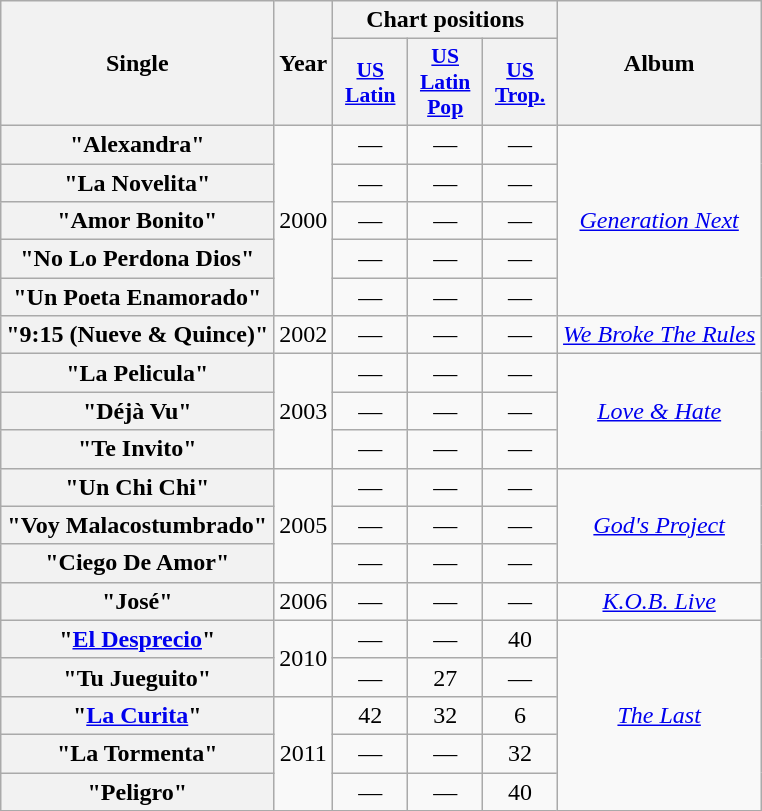<table class="wikitable plainrowheaders" style="text-align:center;">
<tr>
<th rowspan="2">Single</th>
<th rowspan="2">Year</th>
<th colspan="3">Chart positions</th>
<th rowspan="2">Album</th>
</tr>
<tr>
<th scope="col" style="width:3em; font-size:90%"><a href='#'>US<br>Latin</a><br></th>
<th scope="col" style="width:3em; font-size:90%"><a href='#'>US<br>Latin<br>Pop</a><br></th>
<th scope="col" style="width:3em; font-size:90%"><a href='#'>US<br>Trop.</a><br></th>
</tr>
<tr>
<th scope="row">"Alexandra"</th>
<td rowspan="5" align="center">2000</td>
<td align="center">—</td>
<td align="center">—</td>
<td align="center">—</td>
<td align="center" rowspan="5"><em><a href='#'>Generation Next</a></em></td>
</tr>
<tr>
<th scope="row">"La Novelita"</th>
<td align="center">—</td>
<td align="center">—</td>
<td align="center">—</td>
</tr>
<tr>
<th scope="row">"Amor Bonito"</th>
<td align="center">—</td>
<td align="center">—</td>
<td align="center">—</td>
</tr>
<tr>
<th scope="row">"No Lo Perdona Dios"</th>
<td align="center">—</td>
<td align="center">—</td>
<td align="center">—</td>
</tr>
<tr>
<th scope="row">"Un Poeta Enamorado"</th>
<td align="center">—</td>
<td align="center">—</td>
<td align="center">—</td>
</tr>
<tr>
<th scope="row">"9:15 (Nueve & Quince)"</th>
<td align="center">2002</td>
<td align="center">—</td>
<td align="center">—</td>
<td align="center">—</td>
<td align="center"><em><a href='#'>We Broke The Rules</a></em></td>
</tr>
<tr>
<th scope="row">"La Pelicula"</th>
<td rowspan="3" align="center">2003</td>
<td align="center">—</td>
<td align="center">—</td>
<td align="center">—</td>
<td align="center" rowspan="3"><em><a href='#'>Love & Hate</a></em></td>
</tr>
<tr>
<th scope="row">"Déjà Vu"</th>
<td align="center">—</td>
<td align="center">—</td>
<td align="center">—</td>
</tr>
<tr>
<th scope="row">"Te Invito"</th>
<td align="center">—</td>
<td align="center">—</td>
<td align="center">—</td>
</tr>
<tr>
<th scope="row">"Un Chi Chi"</th>
<td rowspan="3" align="center">2005</td>
<td align="center">—</td>
<td align="center">—</td>
<td align="center">—</td>
<td align="center" rowspan="3"><em><a href='#'>God's Project</a></em></td>
</tr>
<tr>
<th scope="row">"Voy Malacostumbrado"</th>
<td align="center">—</td>
<td align="center">—</td>
<td align="center">—</td>
</tr>
<tr>
<th scope="row">"Ciego De Amor"<br></th>
<td align="center">—</td>
<td align="center">—</td>
<td align="center">—</td>
</tr>
<tr>
<th scope="row">"José"<br></th>
<td>2006</td>
<td align="center">—</td>
<td align="center">—</td>
<td align="center">—</td>
<td align="center"><em><a href='#'>K.O.B. Live</a></em></td>
</tr>
<tr>
<th scope="row">"<a href='#'>El Desprecio</a>"</th>
<td rowspan="2" align="center">2010</td>
<td align="center">—</td>
<td align="center">—</td>
<td align="center">40</td>
<td align="center" rowspan="5"><em><a href='#'>The Last</a></em></td>
</tr>
<tr>
<th scope="row">"Tu Jueguito"</th>
<td align="center">—</td>
<td align="center">27</td>
<td align="center">—</td>
</tr>
<tr>
<th scope="row">"<a href='#'>La Curita</a>"</th>
<td rowspan="3" align="center">2011</td>
<td align="center">42</td>
<td align="center">32</td>
<td align="center">6</td>
</tr>
<tr>
<th scope="row">"La Tormenta"</th>
<td align="center">—</td>
<td align="center">—</td>
<td align="center">32</td>
</tr>
<tr>
<th scope="row">"Peligro"</th>
<td align="center">—</td>
<td align="center">—</td>
<td align="center">40</td>
</tr>
</table>
